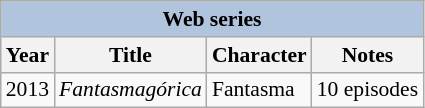<table class="wikitable" style="font-size: 90%;">
<tr>
<th colspan=4 style="background:#B0C4DE;">Web series</th>
</tr>
<tr>
<th>Year</th>
<th>Title</th>
<th>Character</th>
<th>Notes</th>
</tr>
<tr>
<td>2013</td>
<td><em>Fantasmagórica</em></td>
<td>Fantasma</td>
<td>10 episodes</td>
</tr>
</table>
